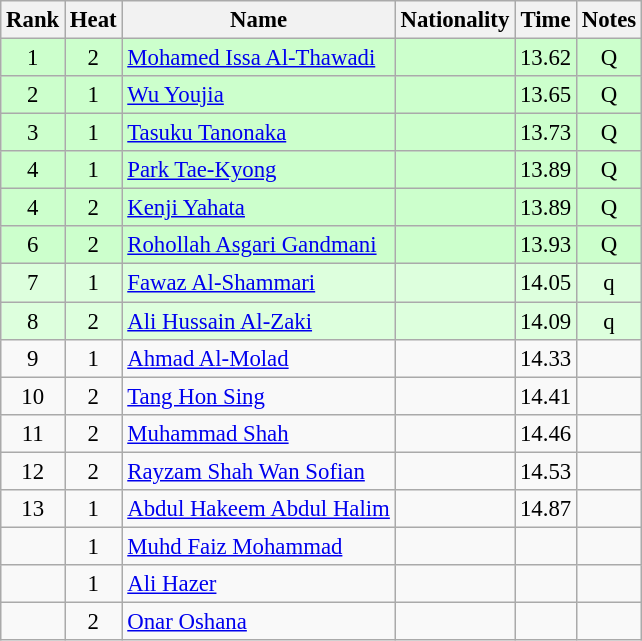<table class="wikitable sortable" style="text-align:center; font-size:95%">
<tr>
<th>Rank</th>
<th>Heat</th>
<th>Name</th>
<th>Nationality</th>
<th>Time</th>
<th>Notes</th>
</tr>
<tr bgcolor=ccffcc>
<td>1</td>
<td>2</td>
<td align=left><a href='#'>Mohamed Issa Al-Thawadi</a></td>
<td align=left></td>
<td>13.62</td>
<td>Q</td>
</tr>
<tr bgcolor=ccffcc>
<td>2</td>
<td>1</td>
<td align=left><a href='#'>Wu Youjia</a></td>
<td align=left></td>
<td>13.65</td>
<td>Q</td>
</tr>
<tr bgcolor=ccffcc>
<td>3</td>
<td>1</td>
<td align=left><a href='#'>Tasuku Tanonaka</a></td>
<td align=left></td>
<td>13.73</td>
<td>Q</td>
</tr>
<tr bgcolor=ccffcc>
<td>4</td>
<td>1</td>
<td align=left><a href='#'>Park Tae-Kyong</a></td>
<td align=left></td>
<td>13.89</td>
<td>Q</td>
</tr>
<tr bgcolor=ccffcc>
<td>4</td>
<td>2</td>
<td align=left><a href='#'>Kenji Yahata</a></td>
<td align=left></td>
<td>13.89</td>
<td>Q</td>
</tr>
<tr bgcolor=ccffcc>
<td>6</td>
<td>2</td>
<td align=left><a href='#'>Rohollah Asgari Gandmani</a></td>
<td align=left></td>
<td>13.93</td>
<td>Q</td>
</tr>
<tr bgcolor=ddffdd>
<td>7</td>
<td>1</td>
<td align=left><a href='#'>Fawaz Al-Shammari</a></td>
<td align=left></td>
<td>14.05</td>
<td>q</td>
</tr>
<tr bgcolor=ddffdd>
<td>8</td>
<td>2</td>
<td align=left><a href='#'>Ali Hussain Al-Zaki</a></td>
<td align=left></td>
<td>14.09</td>
<td>q</td>
</tr>
<tr>
<td>9</td>
<td>1</td>
<td align=left><a href='#'>Ahmad Al-Molad</a></td>
<td align=left></td>
<td>14.33</td>
<td></td>
</tr>
<tr>
<td>10</td>
<td>2</td>
<td align=left><a href='#'>Tang Hon Sing</a></td>
<td align=left></td>
<td>14.41</td>
<td></td>
</tr>
<tr>
<td>11</td>
<td>2</td>
<td align=left><a href='#'>Muhammad Shah</a></td>
<td align=left></td>
<td>14.46</td>
<td></td>
</tr>
<tr>
<td>12</td>
<td>2</td>
<td align=left><a href='#'>Rayzam Shah Wan Sofian</a></td>
<td align=left></td>
<td>14.53</td>
<td></td>
</tr>
<tr>
<td>13</td>
<td>1</td>
<td align=left><a href='#'>Abdul Hakeem Abdul Halim</a></td>
<td align=left></td>
<td>14.87</td>
<td></td>
</tr>
<tr>
<td></td>
<td>1</td>
<td align=left><a href='#'>Muhd Faiz Mohammad</a></td>
<td align=left></td>
<td></td>
<td></td>
</tr>
<tr>
<td></td>
<td>1</td>
<td align=left><a href='#'>Ali Hazer</a></td>
<td align=left></td>
<td></td>
<td></td>
</tr>
<tr>
<td></td>
<td>2</td>
<td align=left><a href='#'>Onar Oshana</a></td>
<td align=left></td>
<td></td>
<td></td>
</tr>
</table>
